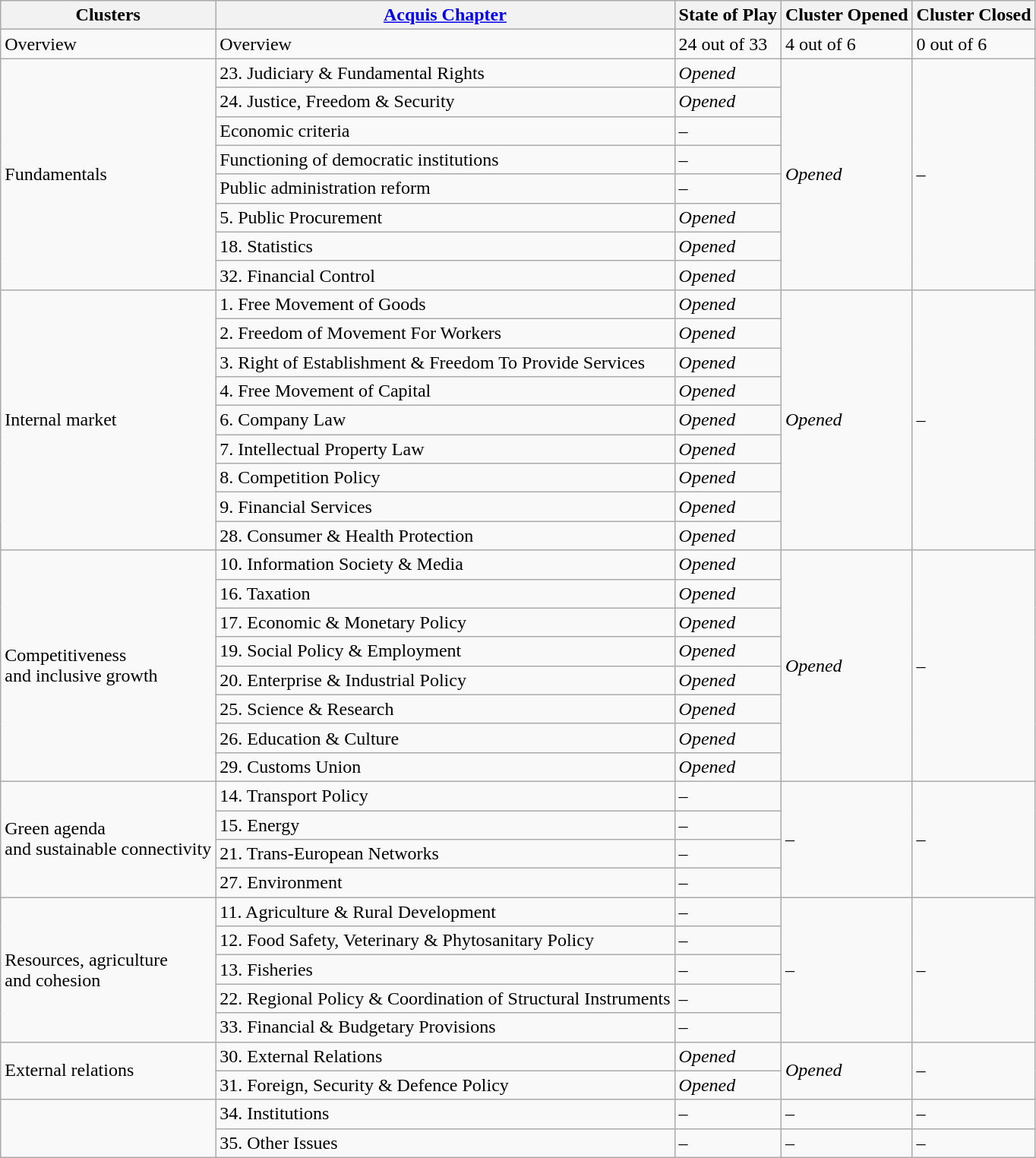<table class="wikitable mw-collapsible mw-collapsed" style="text-align:left; font-size: 1.0em;">
<tr>
<th>Clusters</th>
<th><a href='#'>Acquis Chapter</a></th>
<th>State of Play</th>
<th>Cluster Opened</th>
<th>Cluster Closed</th>
</tr>
<tr>
<td>Overview</td>
<td>Overview</td>
<td>24 out of 33</td>
<td>4 out of 6</td>
<td>0 out of 6</td>
</tr>
<tr>
<td rowspan="8">Fundamentals</td>
<td style="text-align:left;">23. Judiciary & Fundamental Rights</td>
<td><em>Opened</em></td>
<td rowspan="8"><em>Opened</em></td>
<td rowspan="8">–</td>
</tr>
<tr>
<td style="text-align:left;">24. Justice, Freedom & Security</td>
<td><em>Opened</em></td>
</tr>
<tr>
<td>Economic criteria</td>
<td>–</td>
</tr>
<tr>
<td>Functioning of democratic institutions</td>
<td>–</td>
</tr>
<tr>
<td>Public administration reform</td>
<td>–</td>
</tr>
<tr>
<td style="text-align:left;">5. Public Procurement</td>
<td><em>Opened</em></td>
</tr>
<tr>
<td style="text-align:left;">18. Statistics</td>
<td><em>Opened</em></td>
</tr>
<tr>
<td style="text-align:left;">32. Financial Control</td>
<td><em>Opened</em></td>
</tr>
<tr>
<td rowspan="9">Internal market</td>
<td style="text-align:left;">1. Free Movement of Goods</td>
<td><em>Opened</em></td>
<td rowspan="9"><em>Opened</em></td>
<td rowspan="9">–</td>
</tr>
<tr>
<td style="text-align:left;">2. Freedom of Movement For Workers</td>
<td><em>Opened</em></td>
</tr>
<tr>
<td style="text-align:left;">3. Right of Establishment & Freedom To Provide Services</td>
<td><em>Opened</em></td>
</tr>
<tr>
<td style="text-align:left;">4. Free Movement of Capital</td>
<td><em>Opened</em></td>
</tr>
<tr>
<td style="text-align:left;">6. Company Law</td>
<td><em>Opened</em></td>
</tr>
<tr>
<td style="text-align:left;">7. Intellectual Property Law</td>
<td><em>Opened</em></td>
</tr>
<tr>
<td style="text-align:left;">8. Competition Policy</td>
<td><em>Opened</em></td>
</tr>
<tr>
<td style="text-align:left;">9. Financial Services</td>
<td><em>Opened</em></td>
</tr>
<tr>
<td style="text-align:left;">28. Consumer & Health Protection</td>
<td><em>Opened</em></td>
</tr>
<tr>
<td rowspan="8">Competitiveness<br>and inclusive growth</td>
<td style="text-align:left;">10. Information Society & Media</td>
<td><em>Opened</em></td>
<td rowspan="8"><em>Opened</em></td>
<td rowspan="8">–</td>
</tr>
<tr>
<td style="text-align:left;">16. Taxation</td>
<td><em>Opened</em></td>
</tr>
<tr>
<td style="text-align:left;">17. Economic & Monetary Policy</td>
<td><em>Opened</em></td>
</tr>
<tr>
<td style="text-align:left;">19. Social Policy & Employment</td>
<td><em>Opened</em></td>
</tr>
<tr>
<td style="text-align:left;">20. Enterprise & Industrial Policy</td>
<td><em>Opened</em></td>
</tr>
<tr>
<td style="text-align:left;">25. Science & Research</td>
<td><em>Opened</em></td>
</tr>
<tr>
<td style="text-align:left;">26. Education & Culture</td>
<td><em>Opened</em></td>
</tr>
<tr>
<td style="text-align:left;">29. Customs Union</td>
<td><em>Opened</em></td>
</tr>
<tr>
<td rowspan="4">Green agenda<br>and sustainable connectivity</td>
<td style="text-align:left;">14. Transport Policy</td>
<td><em>–</em></td>
<td rowspan="4"><em>–</em></td>
<td rowspan="4">–</td>
</tr>
<tr>
<td style="text-align:left;">15. Energy</td>
<td>–</td>
</tr>
<tr>
<td style="text-align:left;">21. Trans-European Networks</td>
<td>–</td>
</tr>
<tr>
<td style="text-align:left;">27. Environment</td>
<td>–</td>
</tr>
<tr>
<td rowspan="5">Resources, agriculture<br>and cohesion</td>
<td style="text-align:left;">11. Agriculture & Rural Development</td>
<td><em>–</em></td>
<td rowspan="5"><em>–</em></td>
<td rowspan="5">–</td>
</tr>
<tr>
<td style="text-align:left;">12. Food Safety, Veterinary & Phytosanitary Policy</td>
<td><em>–</em></td>
</tr>
<tr>
<td style="text-align:left;">13. Fisheries</td>
<td><em>–</em></td>
</tr>
<tr>
<td style="text-align:left;">22. Regional Policy & Coordination of Structural Instruments</td>
<td>–</td>
</tr>
<tr>
<td style="text-align:left;">33. Financial & Budgetary Provisions</td>
<td><em>–</em></td>
</tr>
<tr>
<td rowspan="2">External relations</td>
<td style="text-align:left;">30. External Relations</td>
<td><em>Opened</em></td>
<td rowspan="2"><em>Opened</em></td>
<td rowspan="2">–</td>
</tr>
<tr>
<td style="text-align:left;">31. Foreign, Security & Defence Policy</td>
<td><em>Opened</em></td>
</tr>
<tr>
<td rowspan="2"></td>
<td style="text-align:left;">34. Institutions</td>
<td><em>–</em></td>
<td>–</td>
<td>–</td>
</tr>
<tr>
<td style="text-align:left;">35. Other Issues</td>
<td><em>–</em></td>
<td>–</td>
<td>–</td>
</tr>
</table>
